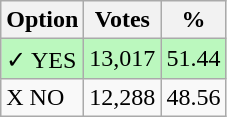<table class="wikitable">
<tr>
<th>Option</th>
<th>Votes</th>
<th>%</th>
</tr>
<tr>
<td style=background:#bbf8be>✓ YES</td>
<td style=background:#bbf8be>13,017</td>
<td style=background:#bbf8be>51.44</td>
</tr>
<tr>
<td>X NO</td>
<td>12,288</td>
<td>48.56</td>
</tr>
</table>
